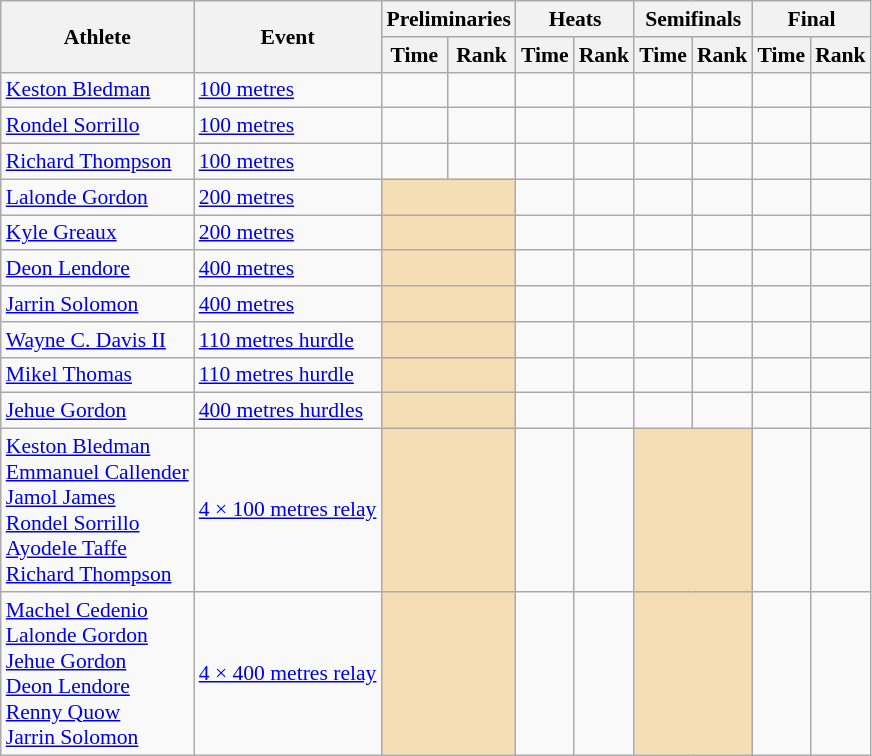<table class=wikitable style="font-size:90%;">
<tr>
<th rowspan="2">Athlete</th>
<th rowspan="2">Event</th>
<th colspan="2">Preliminaries</th>
<th colspan="2">Heats</th>
<th colspan="2">Semifinals</th>
<th colspan="2">Final</th>
</tr>
<tr>
<th>Time</th>
<th>Rank</th>
<th>Time</th>
<th>Rank</th>
<th>Time</th>
<th>Rank</th>
<th>Time</th>
<th>Rank</th>
</tr>
<tr style="border-top: single;">
<td><a href='#'>Keston Bledman</a></td>
<td><a href='#'>100 metres</a></td>
<td align=center></td>
<td align=center></td>
<td align=center></td>
<td align=center></td>
<td align=center></td>
<td align=center></td>
<td align=center></td>
<td align=center></td>
</tr>
<tr style="border-top: single;">
<td><a href='#'>Rondel Sorrillo</a></td>
<td><a href='#'>100 metres</a></td>
<td align=center></td>
<td align=center></td>
<td align=center></td>
<td align=center></td>
<td align=center></td>
<td align=center></td>
<td align=center></td>
<td align=center></td>
</tr>
<tr style="border-top: single;">
<td><a href='#'>Richard Thompson</a></td>
<td><a href='#'>100 metres</a></td>
<td align=center></td>
<td align=center></td>
<td align=center></td>
<td align=center></td>
<td align=center></td>
<td align=center></td>
<td align=center></td>
<td align=center></td>
</tr>
<tr style="border-top: single;">
<td><a href='#'>Lalonde Gordon</a></td>
<td><a href='#'>200 metres</a></td>
<td colspan= 2 bgcolor="wheat"></td>
<td align=center></td>
<td align=center></td>
<td align=center></td>
<td align=center></td>
<td align=center></td>
<td align=center></td>
</tr>
<tr style="border-top: single;">
<td><a href='#'>Kyle Greaux</a></td>
<td><a href='#'>200 metres</a></td>
<td colspan= 2 bgcolor="wheat"></td>
<td align=center></td>
<td align=center></td>
<td align=center></td>
<td align=center></td>
<td align=center></td>
<td align=center></td>
</tr>
<tr style="border-top: single;">
<td><a href='#'>Deon Lendore</a></td>
<td><a href='#'>400 metres</a></td>
<td colspan= 2 bgcolor="wheat"></td>
<td align=center></td>
<td align=center></td>
<td align=center></td>
<td align=center></td>
<td align=center></td>
<td align=center></td>
</tr>
<tr style="border-top: single;">
<td><a href='#'>Jarrin Solomon</a></td>
<td><a href='#'>400 metres</a></td>
<td colspan= 2 bgcolor="wheat"></td>
<td align=center></td>
<td align=center></td>
<td align=center></td>
<td align=center></td>
<td align=center></td>
<td align=center></td>
</tr>
<tr style="border-top: single;">
<td><a href='#'>Wayne C. Davis II</a></td>
<td><a href='#'>110 metres hurdle</a></td>
<td colspan= 2 bgcolor="wheat"></td>
<td align=center></td>
<td align=center></td>
<td align=center></td>
<td align=center></td>
<td align=center></td>
<td align=center></td>
</tr>
<tr style="border-top: single;">
<td><a href='#'>Mikel Thomas</a></td>
<td><a href='#'>110 metres hurdle</a></td>
<td colspan= 2 bgcolor="wheat"></td>
<td align=center></td>
<td align=center></td>
<td align=center></td>
<td align=center></td>
<td align=center></td>
<td align=center></td>
</tr>
<tr style="border-top: single;">
<td><a href='#'>Jehue Gordon</a></td>
<td><a href='#'>400 metres hurdles</a></td>
<td colspan= 2 bgcolor="wheat"></td>
<td align=center></td>
<td align=center></td>
<td align=center></td>
<td align=center></td>
<td align=center></td>
<td align=center></td>
</tr>
<tr style="border-top: single;">
<td><a href='#'>Keston Bledman</a><br><a href='#'>Emmanuel Callender</a><br><a href='#'>Jamol James</a><br><a href='#'>Rondel Sorrillo</a><br><a href='#'>Ayodele Taffe</a><br><a href='#'>Richard Thompson</a></td>
<td><a href='#'>4 × 100 metres relay</a></td>
<td colspan= 2 bgcolor="wheat"></td>
<td align=center></td>
<td align=center></td>
<td colspan= 2 bgcolor="wheat"></td>
<td align=center></td>
<td align=center></td>
</tr>
<tr style="border-top: single;">
<td><a href='#'>Machel Cedenio</a><br><a href='#'>Lalonde Gordon</a><br><a href='#'>Jehue Gordon</a><br><a href='#'>Deon Lendore</a><br><a href='#'>Renny Quow</a><br><a href='#'>Jarrin Solomon</a></td>
<td><a href='#'>4 × 400 metres relay</a></td>
<td colspan= 2 bgcolor="wheat"></td>
<td align=center></td>
<td align=center></td>
<td colspan= 2 bgcolor="wheat"></td>
<td align=center></td>
<td align=center></td>
</tr>
</table>
